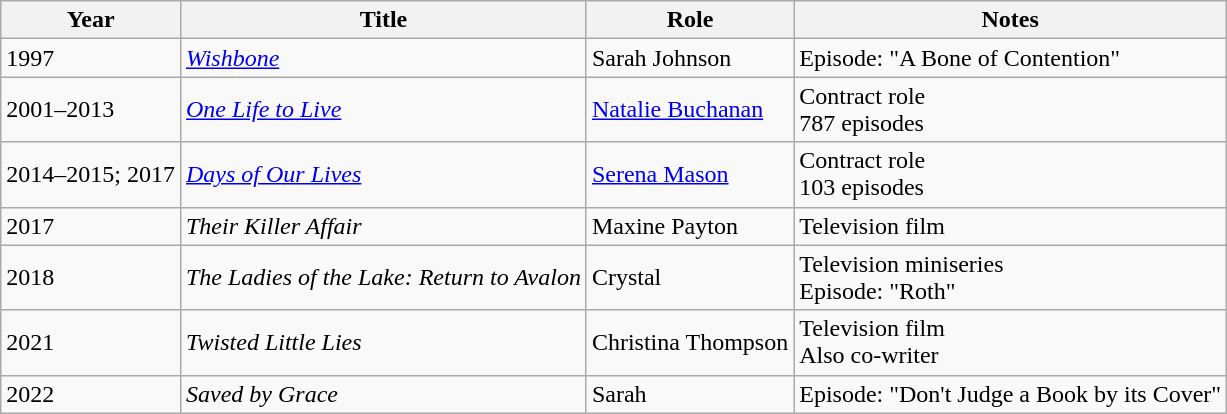<table class="wikitable">
<tr>
<th>Year</th>
<th>Title</th>
<th>Role</th>
<th>Notes</th>
</tr>
<tr>
<td>1997</td>
<td><em><a href='#'>Wishbone</a></em></td>
<td>Sarah Johnson</td>
<td>Episode: "A Bone of Contention"</td>
</tr>
<tr>
<td>2001–2013</td>
<td><em><a href='#'>One Life to Live</a></em></td>
<td><a href='#'>Natalie Buchanan</a></td>
<td>Contract role<br>787 episodes</td>
</tr>
<tr>
<td>2014–2015; 2017</td>
<td><em><a href='#'>Days of Our Lives</a></em></td>
<td><a href='#'>Serena Mason</a></td>
<td>Contract role<br>103 episodes</td>
</tr>
<tr>
<td>2017</td>
<td><em>Their Killer Affair</em></td>
<td>Maxine Payton</td>
<td>Television film</td>
</tr>
<tr>
<td>2018</td>
<td><em>The Ladies of the Lake: Return to Avalon</em></td>
<td>Crystal</td>
<td>Television miniseries<br>Episode: "Roth"</td>
</tr>
<tr>
<td>2021</td>
<td><em>Twisted Little Lies</em></td>
<td>Christina Thompson</td>
<td>Television film<br>Also co-writer</td>
</tr>
<tr>
<td>2022</td>
<td><em>Saved by Grace</em></td>
<td>Sarah</td>
<td>Episode: "Don't Judge a Book by its Cover"</td>
</tr>
</table>
